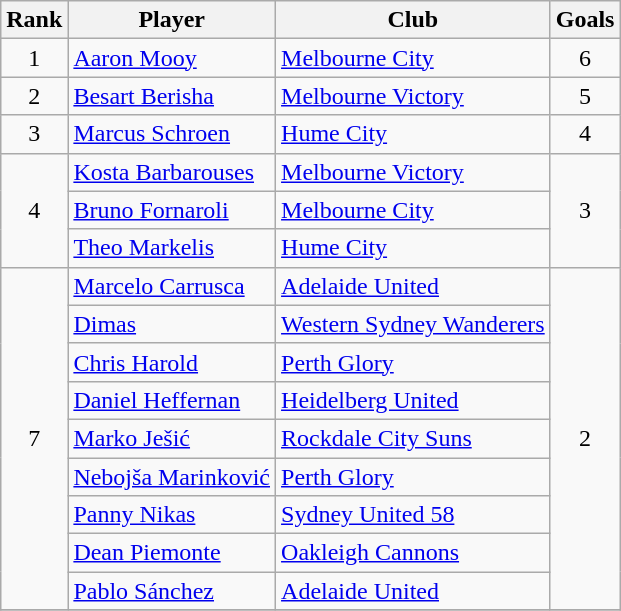<table class="wikitable" style="text-align:center">
<tr>
<th>Rank</th>
<th>Player</th>
<th>Club</th>
<th>Goals</th>
</tr>
<tr>
<td>1</td>
<td align=left> <a href='#'>Aaron Mooy</a></td>
<td align=left><a href='#'>Melbourne City</a></td>
<td>6</td>
</tr>
<tr>
<td>2</td>
<td align=left> <a href='#'>Besart Berisha</a></td>
<td align=left><a href='#'>Melbourne Victory</a></td>
<td>5</td>
</tr>
<tr>
<td>3</td>
<td align=left> <a href='#'>Marcus Schroen</a></td>
<td align=left><a href='#'>Hume City</a></td>
<td>4</td>
</tr>
<tr>
<td rowspan=3>4</td>
<td align=left> <a href='#'>Kosta Barbarouses</a></td>
<td align=left><a href='#'>Melbourne Victory</a></td>
<td rowspan=3>3</td>
</tr>
<tr>
<td align=left> <a href='#'>Bruno Fornaroli</a></td>
<td align=left><a href='#'>Melbourne City</a></td>
</tr>
<tr>
<td align=left> <a href='#'>Theo Markelis</a></td>
<td align=left><a href='#'>Hume City</a></td>
</tr>
<tr>
<td rowspan=9>7</td>
<td align=left> <a href='#'>Marcelo Carrusca</a></td>
<td align=left><a href='#'>Adelaide United</a></td>
<td rowspan=9>2</td>
</tr>
<tr>
<td align=left> <a href='#'>Dimas</a></td>
<td align=left><a href='#'>Western Sydney Wanderers</a></td>
</tr>
<tr>
<td align=left> <a href='#'>Chris Harold</a></td>
<td align=left><a href='#'>Perth Glory</a></td>
</tr>
<tr>
<td align=left> <a href='#'>Daniel Heffernan</a></td>
<td align=left><a href='#'>Heidelberg United</a></td>
</tr>
<tr>
<td align=left> <a href='#'>Marko Ješić</a></td>
<td align=left><a href='#'>Rockdale City Suns</a></td>
</tr>
<tr>
<td align=left> <a href='#'>Nebojša Marinković</a></td>
<td align=left><a href='#'>Perth Glory</a></td>
</tr>
<tr>
<td align=left> <a href='#'>Panny Nikas</a></td>
<td align=left><a href='#'>Sydney United 58</a></td>
</tr>
<tr>
<td align=left>  <a href='#'>Dean Piemonte</a></td>
<td align=left><a href='#'>Oakleigh Cannons</a></td>
</tr>
<tr>
<td align=left> <a href='#'>Pablo Sánchez</a></td>
<td align=left><a href='#'>Adelaide United</a></td>
</tr>
<tr>
</tr>
</table>
